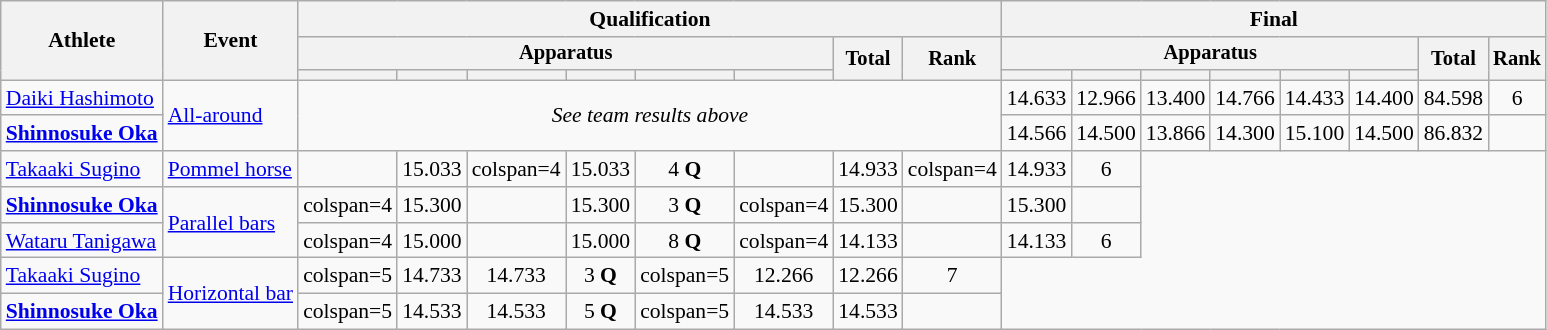<table class="wikitable" style="font-size:90%">
<tr>
<th rowspan=3>Athlete</th>
<th rowspan=3>Event</th>
<th colspan =8>Qualification</th>
<th colspan =8>Final</th>
</tr>
<tr style="font-size:95%">
<th colspan=6>Apparatus</th>
<th rowspan=2>Total</th>
<th rowspan=2>Rank</th>
<th colspan=6>Apparatus</th>
<th rowspan=2>Total</th>
<th rowspan=2>Rank</th>
</tr>
<tr style="font-size:95%">
<th></th>
<th></th>
<th></th>
<th></th>
<th></th>
<th></th>
<th></th>
<th></th>
<th></th>
<th></th>
<th></th>
<th></th>
</tr>
<tr align=center>
<td align=left><a href='#'>Daiki Hashimoto</a></td>
<td align=left rowspan=2><a href='#'>All-around</a></td>
<td rowspan=2 colspan=8><em>See team results above</em></td>
<td>14.633</td>
<td>12.966</td>
<td>13.400</td>
<td>14.766</td>
<td>14.433</td>
<td>14.400</td>
<td>84.598</td>
<td>6</td>
</tr>
<tr align=center>
<td align=left><strong><a href='#'>Shinnosuke Oka</a></strong></td>
<td>14.566</td>
<td>14.500</td>
<td>13.866</td>
<td>14.300</td>
<td>15.100</td>
<td>14.500</td>
<td>86.832</td>
<td></td>
</tr>
<tr align=center>
<td align=left><a href='#'>Takaaki Sugino</a></td>
<td align=left><a href='#'>Pommel horse</a></td>
<td></td>
<td>15.033</td>
<td>colspan=4 </td>
<td>15.033</td>
<td>4 <strong>Q</strong></td>
<td></td>
<td>14.933</td>
<td>colspan=4 </td>
<td>14.933</td>
<td>6</td>
</tr>
<tr align=center>
<td align=left><strong><a href='#'>Shinnosuke Oka</a></strong></td>
<td align=left rowspan=2><a href='#'>Parallel bars</a></td>
<td>colspan=4 </td>
<td>15.300</td>
<td></td>
<td>15.300</td>
<td>3 <strong>Q</strong></td>
<td>colspan=4 </td>
<td>15.300</td>
<td></td>
<td>15.300</td>
<td></td>
</tr>
<tr align=center>
<td align=left><a href='#'>Wataru Tanigawa</a></td>
<td>colspan=4 </td>
<td>15.000</td>
<td></td>
<td>15.000</td>
<td>8 <strong>Q</strong></td>
<td>colspan=4 </td>
<td>14.133</td>
<td></td>
<td>14.133</td>
<td>6</td>
</tr>
<tr align=center>
<td align=left><a href='#'>Takaaki Sugino</a></td>
<td align=left rowspan=2><a href='#'>Horizontal bar</a></td>
<td>colspan=5 </td>
<td>14.733</td>
<td>14.733</td>
<td>3 <strong>Q</strong></td>
<td>colspan=5 </td>
<td>12.266</td>
<td>12.266</td>
<td>7</td>
</tr>
<tr align=center>
<td align=left><strong><a href='#'>Shinnosuke Oka</a></strong></td>
<td>colspan=5 </td>
<td>14.533</td>
<td>14.533</td>
<td>5 <strong>Q</strong></td>
<td>colspan=5 </td>
<td>14.533</td>
<td>14.533</td>
<td></td>
</tr>
</table>
